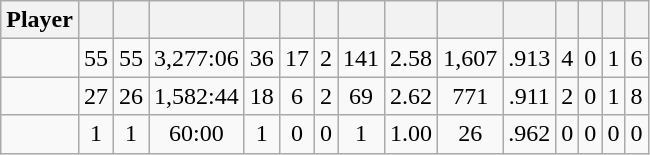<table class="wikitable sortable" style="text-align:center;">
<tr>
<th>Player</th>
<th></th>
<th></th>
<th></th>
<th></th>
<th></th>
<th></th>
<th></th>
<th></th>
<th></th>
<th></th>
<th></th>
<th></th>
<th></th>
<th></th>
</tr>
<tr>
<td style="text-align:left;"></td>
<td>55</td>
<td>55</td>
<td>3,277:06</td>
<td>36</td>
<td>17</td>
<td>2</td>
<td>141</td>
<td>2.58</td>
<td>1,607</td>
<td>.913</td>
<td>4</td>
<td>0</td>
<td>1</td>
<td>6</td>
</tr>
<tr>
<td style="text-align:left;"></td>
<td>27</td>
<td>26</td>
<td>1,582:44</td>
<td>18</td>
<td>6</td>
<td>2</td>
<td>69</td>
<td>2.62</td>
<td>771</td>
<td>.911</td>
<td>2</td>
<td>0</td>
<td>1</td>
<td>8</td>
</tr>
<tr>
<td style="text-align:left;"></td>
<td>1</td>
<td>1</td>
<td>60:00</td>
<td>1</td>
<td>0</td>
<td>0</td>
<td>1</td>
<td>1.00</td>
<td>26</td>
<td>.962</td>
<td>0</td>
<td>0</td>
<td>0</td>
<td>0</td>
</tr>
</table>
